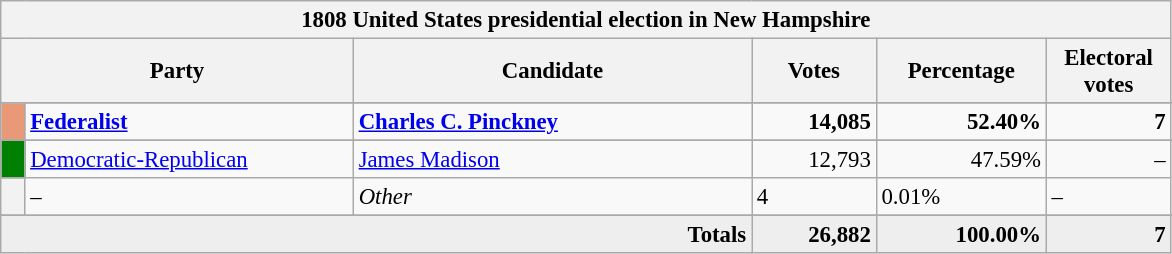<table class="wikitable" style="font-size: 95%;">
<tr>
<th colspan="6">1808 United States presidential election in New Hampshire</th>
</tr>
<tr>
<th colspan="2" style="width: 15em">Party</th>
<th style="width: 17em">Candidate</th>
<th style="width: 5em">Votes</th>
<th style="width: 7em">Percentage</th>
<th style="width: 5em">Electoral votes</th>
</tr>
<tr>
</tr>
<tr>
<th style="background-color:#EA9978; width: 3px"></th>
<td style="width: 130px"><strong><a href='#'>Federalist</a></strong></td>
<td><strong><a href='#'>Charles C. Pinckney</a></strong></td>
<td align="right"><strong>14,085</strong></td>
<td align="right"><strong>52.40%</strong></td>
<td align="right"><strong>7</strong></td>
</tr>
<tr>
</tr>
<tr>
<th style="background-color:#008000; width: 3px"></th>
<td style="width: 130px"><a href='#'>Democratic-Republican</a></td>
<td><a href='#'>James Madison</a></td>
<td align="right">12,793</td>
<td align="right">47.59%</td>
<td align="right">–</td>
</tr>
<tr>
<th></th>
<td>–</td>
<td><em>Other</em></td>
<td>4</td>
<td>0.01%</td>
<td>–</td>
</tr>
<tr>
</tr>
<tr bgcolor="#EEEEEE">
<td colspan="3" align="right"><strong>Totals</strong></td>
<td align="right"><strong>26,882</strong></td>
<td align="right"><strong>100.00%</strong></td>
<td align="right"><strong>7</strong></td>
</tr>
</table>
